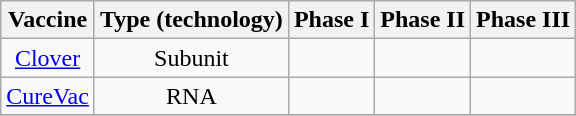<table class="wikitable" style="text-align:center">
<tr>
<th>Vaccine</th>
<th>Type (technology)</th>
<th>Phase I</th>
<th>Phase II</th>
<th>Phase III</th>
</tr>
<tr>
<td><a href='#'>Clover</a></td>
<td>Subunit</td>
<td></td>
<td></td>
<td></td>
</tr>
<tr>
<td><a href='#'>CureVac</a></td>
<td>RNA</td>
<td></td>
<td></td>
<td></td>
</tr>
<tr>
</tr>
</table>
